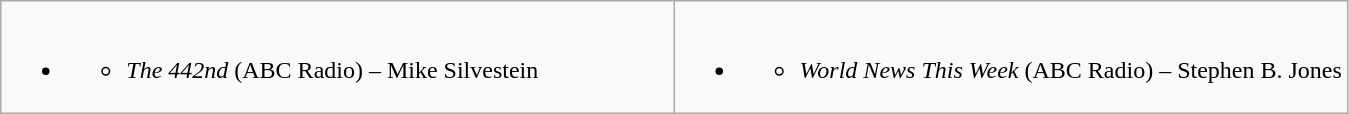<table class="wikitable">
<tr>
<td valign="top" width="50%"><br><ul><li><ul><li><em>The 442nd</em> (ABC Radio) – Mike Silvestein</li></ul></li></ul></td>
<td valign="top" width="50%"><br><ul><li><ul><li><em>World News This Week</em> (ABC Radio) – Stephen B. Jones</li></ul></li></ul></td>
</tr>
</table>
